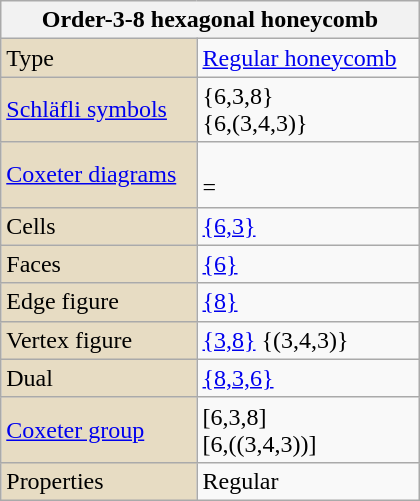<table class="wikitable" align="right" style="margin-left:10px" width=280>
<tr>
<th bgcolor=#e7dcc3 colspan=2>Order-3-8 hexagonal honeycomb</th>
</tr>
<tr>
<td bgcolor=#e7dcc3>Type</td>
<td><a href='#'>Regular honeycomb</a></td>
</tr>
<tr>
<td bgcolor=#e7dcc3><a href='#'>Schläfli symbols</a></td>
<td>{6,3,8}<br>{6,(3,4,3)}</td>
</tr>
<tr>
<td bgcolor=#e7dcc3><a href='#'>Coxeter diagrams</a></td>
<td><br> = </td>
</tr>
<tr>
<td bgcolor=#e7dcc3>Cells</td>
<td><a href='#'>{6,3}</a> </td>
</tr>
<tr>
<td bgcolor=#e7dcc3>Faces</td>
<td><a href='#'>{6}</a></td>
</tr>
<tr>
<td bgcolor=#e7dcc3>Edge figure</td>
<td><a href='#'>{8}</a></td>
</tr>
<tr>
<td bgcolor=#e7dcc3>Vertex figure</td>
<td><a href='#'>{3,8}</a> {(3,4,3)}<br></td>
</tr>
<tr>
<td bgcolor=#e7dcc3>Dual</td>
<td><a href='#'>{8,3,6}</a></td>
</tr>
<tr>
<td bgcolor=#e7dcc3><a href='#'>Coxeter group</a></td>
<td>[6,3,8]<br>[6,((3,4,3))]</td>
</tr>
<tr>
<td bgcolor=#e7dcc3>Properties</td>
<td>Regular</td>
</tr>
</table>
